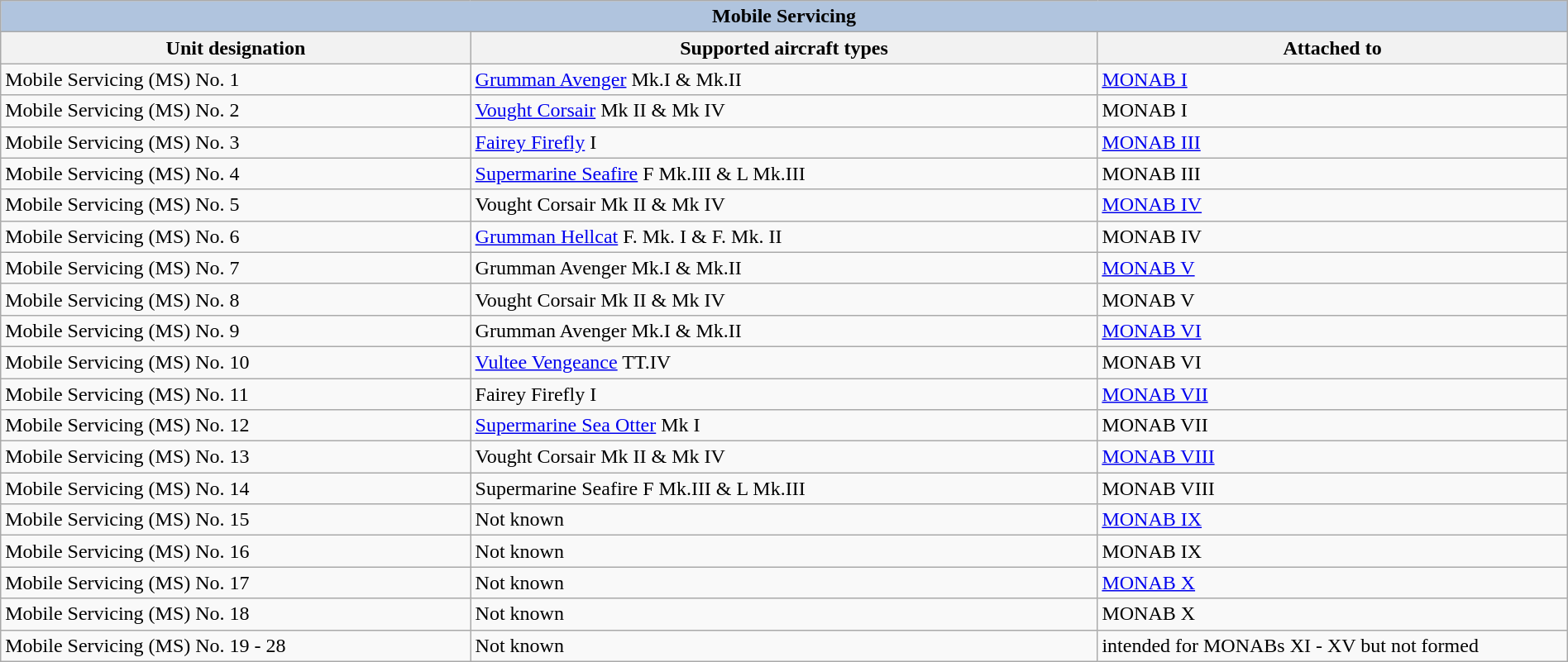<table class="wikitable" style="margin:auto; width:100%;">
<tr>
<th style="align: center; background:#B0C4DE;" colspan="3">Mobile Servicing</th>
</tr>
<tr>
<th style="text-align:center; width:30%;">Unit designation</th>
<th style="text-align:center; width:40%;">Supported aircraft types</th>
<th style="text-align:center; width:30%;">Attached to</th>
</tr>
<tr>
<td>Mobile Servicing (MS) No. 1</td>
<td><a href='#'>Grumman Avenger</a> Mk.I & Mk.II</td>
<td><a href='#'>MONAB I</a></td>
</tr>
<tr>
<td>Mobile Servicing (MS) No. 2</td>
<td><a href='#'>Vought Corsair</a> Mk II & Mk IV</td>
<td>MONAB I</td>
</tr>
<tr>
<td>Mobile Servicing (MS) No. 3</td>
<td><a href='#'>Fairey Firefly</a> I</td>
<td><a href='#'>MONAB III</a></td>
</tr>
<tr>
<td>Mobile Servicing (MS) No. 4</td>
<td><a href='#'>Supermarine Seafire</a> F Mk.III & L Mk.III</td>
<td>MONAB III</td>
</tr>
<tr>
<td>Mobile Servicing (MS) No. 5</td>
<td>Vought Corsair Mk II & Mk IV</td>
<td><a href='#'>MONAB IV</a></td>
</tr>
<tr>
<td>Mobile Servicing (MS) No. 6</td>
<td><a href='#'>Grumman Hellcat</a> F. Mk. I & F. Mk. II</td>
<td>MONAB IV</td>
</tr>
<tr>
<td>Mobile Servicing (MS) No. 7</td>
<td>Grumman Avenger Mk.I & Mk.II</td>
<td><a href='#'>MONAB V</a></td>
</tr>
<tr>
<td>Mobile Servicing (MS) No. 8</td>
<td>Vought Corsair Mk II & Mk IV</td>
<td>MONAB V</td>
</tr>
<tr>
<td>Mobile Servicing (MS) No. 9</td>
<td>Grumman Avenger Mk.I & Mk.II</td>
<td><a href='#'>MONAB VI</a></td>
</tr>
<tr>
<td>Mobile Servicing (MS) No. 10</td>
<td><a href='#'>Vultee Vengeance</a> TT.IV</td>
<td>MONAB VI</td>
</tr>
<tr>
<td>Mobile Servicing (MS) No. 11</td>
<td>Fairey Firefly I</td>
<td><a href='#'>MONAB VII</a></td>
</tr>
<tr>
<td>Mobile Servicing (MS) No. 12</td>
<td><a href='#'>Supermarine Sea Otter</a> Mk I</td>
<td>MONAB VII</td>
</tr>
<tr>
<td>Mobile Servicing (MS) No. 13</td>
<td>Vought Corsair Mk II & Mk IV</td>
<td><a href='#'>MONAB VIII</a></td>
</tr>
<tr>
<td>Mobile Servicing (MS) No. 14</td>
<td>Supermarine Seafire F Mk.III & L Mk.III</td>
<td>MONAB VIII</td>
</tr>
<tr>
<td>Mobile Servicing (MS) No. 15</td>
<td>Not known</td>
<td><a href='#'>MONAB IX</a></td>
</tr>
<tr>
<td>Mobile Servicing (MS) No. 16</td>
<td>Not known</td>
<td>MONAB IX</td>
</tr>
<tr>
<td>Mobile Servicing (MS) No. 17</td>
<td>Not known</td>
<td><a href='#'>MONAB X</a></td>
</tr>
<tr>
<td>Mobile Servicing (MS) No. 18</td>
<td>Not known</td>
<td>MONAB X</td>
</tr>
<tr>
<td>Mobile Servicing (MS) No. 19 - 28</td>
<td>Not known</td>
<td>intended for MONABs XI - XV but not formed</td>
</tr>
</table>
